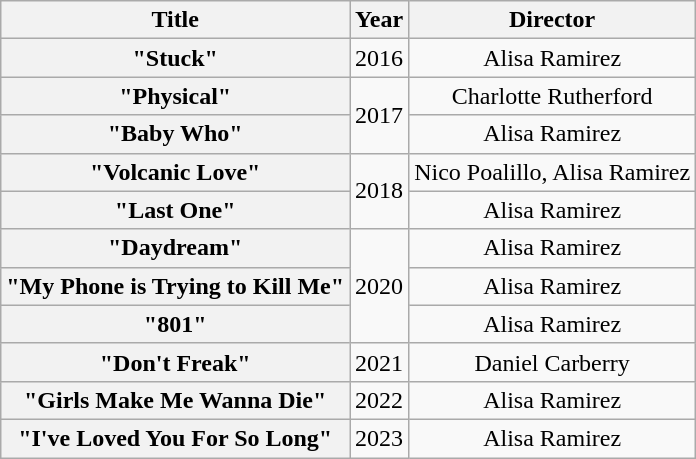<table class="wikitable plainrowheaders" style="text-align:center;">
<tr>
<th>Title</th>
<th>Year</th>
<th>Director</th>
</tr>
<tr>
<th scope="row">"Stuck"</th>
<td>2016</td>
<td>Alisa Ramirez</td>
</tr>
<tr>
<th scope="row">"Physical"</th>
<td rowspan="2">2017</td>
<td>Charlotte Rutherford</td>
</tr>
<tr>
<th scope="row">"Baby Who"</th>
<td>Alisa Ramirez</td>
</tr>
<tr>
<th scope="row">"Volcanic Love"</th>
<td rowspan="2">2018</td>
<td>Nico Poalillo, Alisa Ramirez</td>
</tr>
<tr>
<th scope="row">"Last One"</th>
<td>Alisa Ramirez</td>
</tr>
<tr>
<th scope="row">"Daydream"</th>
<td rowspan="3">2020</td>
<td>Alisa Ramirez</td>
</tr>
<tr>
<th scope="row">"My Phone is Trying to Kill Me"</th>
<td>Alisa Ramirez</td>
</tr>
<tr>
<th scope="row">"801"</th>
<td>Alisa Ramirez</td>
</tr>
<tr>
<th scope="row">"Don't Freak"</th>
<td>2021</td>
<td>Daniel Carberry</td>
</tr>
<tr>
<th scope="row">"Girls Make Me Wanna Die"</th>
<td>2022</td>
<td>Alisa Ramirez</td>
</tr>
<tr>
<th scope="row">"I've Loved You For So Long"</th>
<td>2023</td>
<td>Alisa Ramirez</td>
</tr>
</table>
